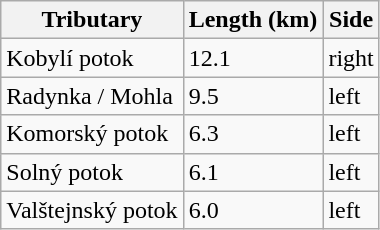<table class="wikitable">
<tr>
<th>Tributary</th>
<th>Length (km)</th>
<th>Side</th>
</tr>
<tr>
<td>Kobylí potok</td>
<td>12.1</td>
<td>right</td>
</tr>
<tr>
<td>Radynka / Mohla</td>
<td>9.5</td>
<td>left</td>
</tr>
<tr>
<td>Komorský potok</td>
<td>6.3</td>
<td>left</td>
</tr>
<tr>
<td>Solný potok</td>
<td>6.1</td>
<td>left</td>
</tr>
<tr>
<td>Valštejnský potok</td>
<td>6.0</td>
<td>left</td>
</tr>
</table>
